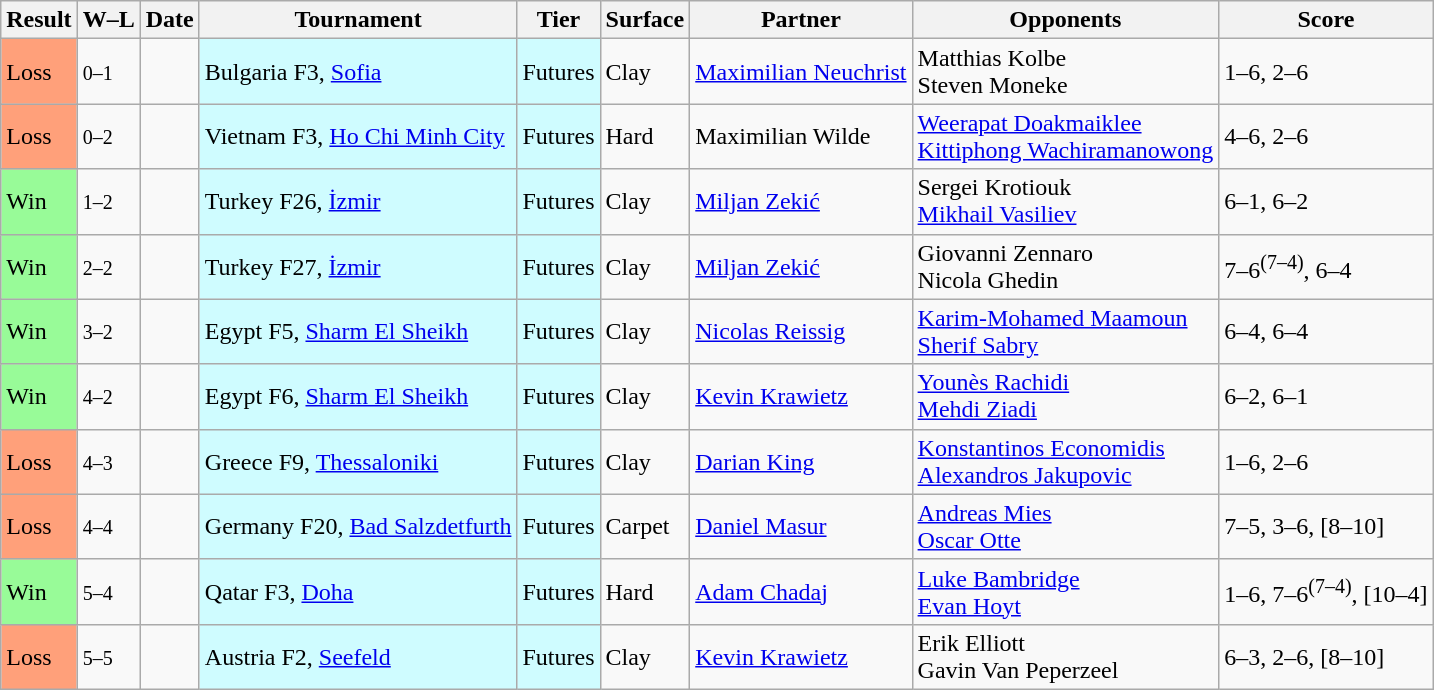<table class="sortable wikitable">
<tr>
<th>Result</th>
<th class="unsortable">W–L</th>
<th>Date</th>
<th>Tournament</th>
<th>Tier</th>
<th>Surface</th>
<th>Partner</th>
<th>Opponents</th>
<th class="unsortable">Score</th>
</tr>
<tr>
<td bgcolor=FFA07A>Loss</td>
<td><small>0–1</small></td>
<td></td>
<td style="background:#cffcff;">Bulgaria F3, <a href='#'>Sofia</a></td>
<td style="background:#cffcff;">Futures</td>
<td>Clay</td>
<td> <a href='#'>Maximilian Neuchrist</a></td>
<td> Matthias Kolbe <br>  Steven Moneke</td>
<td>1–6, 2–6</td>
</tr>
<tr>
<td bgcolor=FFA07A>Loss</td>
<td><small>0–2</small></td>
<td></td>
<td style="background:#cffcff;">Vietnam F3, <a href='#'>Ho Chi Minh City</a></td>
<td style="background:#cffcff;">Futures</td>
<td>Hard</td>
<td> Maximilian Wilde</td>
<td> <a href='#'>Weerapat Doakmaiklee</a> <br>  <a href='#'>Kittiphong Wachiramanowong</a></td>
<td>4–6, 2–6</td>
</tr>
<tr>
<td bgcolor=98FB98>Win</td>
<td><small>1–2</small></td>
<td></td>
<td style="background:#cffcff;">Turkey F26, <a href='#'>İzmir</a></td>
<td style="background:#cffcff;">Futures</td>
<td>Clay</td>
<td> <a href='#'>Miljan Zekić</a></td>
<td> Sergei Krotiouk <br>  <a href='#'>Mikhail Vasiliev</a></td>
<td>6–1, 6–2</td>
</tr>
<tr>
<td bgcolor=98FB98>Win</td>
<td><small>2–2</small></td>
<td></td>
<td style="background:#cffcff;">Turkey F27, <a href='#'>İzmir</a></td>
<td style="background:#cffcff;">Futures</td>
<td>Clay</td>
<td> <a href='#'>Miljan Zekić</a></td>
<td> Giovanni Zennaro <br>  Nicola Ghedin</td>
<td>7–6<sup>(7–4)</sup>, 6–4</td>
</tr>
<tr>
<td bgcolor=98FB98>Win</td>
<td><small>3–2</small></td>
<td></td>
<td style="background:#cffcff;">Egypt F5, <a href='#'>Sharm El Sheikh</a></td>
<td style="background:#cffcff;">Futures</td>
<td>Clay</td>
<td> <a href='#'>Nicolas Reissig</a></td>
<td> <a href='#'>Karim-Mohamed Maamoun</a> <br>  <a href='#'>Sherif Sabry</a></td>
<td>6–4, 6–4</td>
</tr>
<tr>
<td bgcolor=98FB98>Win</td>
<td><small>4–2</small></td>
<td></td>
<td style="background:#cffcff;">Egypt F6, <a href='#'>Sharm El Sheikh</a></td>
<td style="background:#cffcff;">Futures</td>
<td>Clay</td>
<td> <a href='#'>Kevin Krawietz</a></td>
<td> <a href='#'>Younès Rachidi</a> <br>  <a href='#'>Mehdi Ziadi</a></td>
<td>6–2, 6–1</td>
</tr>
<tr>
<td bgcolor=FFA07A>Loss</td>
<td><small>4–3</small></td>
<td></td>
<td style="background:#cffcff;">Greece F9, <a href='#'>Thessaloniki</a></td>
<td style="background:#cffcff;">Futures</td>
<td>Clay</td>
<td> <a href='#'>Darian King</a></td>
<td> <a href='#'>Konstantinos Economidis</a> <br>  <a href='#'>Alexandros Jakupovic</a></td>
<td>1–6, 2–6</td>
</tr>
<tr>
<td bgcolor=FFA07A>Loss</td>
<td><small>4–4</small></td>
<td></td>
<td style="background:#cffcff;">Germany F20, <a href='#'>Bad Salzdetfurth</a></td>
<td style="background:#cffcff;">Futures</td>
<td>Carpet</td>
<td> <a href='#'>Daniel Masur</a></td>
<td> <a href='#'>Andreas Mies</a> <br>  <a href='#'>Oscar Otte</a></td>
<td>7–5, 3–6, [8–10]</td>
</tr>
<tr>
<td bgcolor=98FB98>Win</td>
<td><small>5–4</small></td>
<td></td>
<td style="background:#cffcff;">Qatar F3, <a href='#'>Doha</a></td>
<td style="background:#cffcff;">Futures</td>
<td>Hard</td>
<td> <a href='#'>Adam Chadaj</a></td>
<td> <a href='#'>Luke Bambridge</a> <br>  <a href='#'>Evan Hoyt</a></td>
<td>1–6, 7–6<sup>(7–4)</sup>, [10–4]</td>
</tr>
<tr>
<td bgcolor=FFA07A>Loss</td>
<td><small>5–5</small></td>
<td></td>
<td style="background:#cffcff;">Austria F2, <a href='#'>Seefeld</a></td>
<td style="background:#cffcff;">Futures</td>
<td>Clay</td>
<td> <a href='#'>Kevin Krawietz</a></td>
<td> Erik Elliott <br>  Gavin Van Peperzeel</td>
<td>6–3, 2–6, [8–10]</td>
</tr>
</table>
